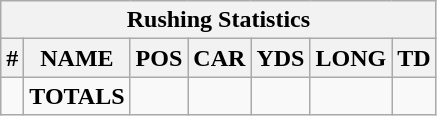<table class="wikitable sortable collapsible collapsed">
<tr>
<th colspan="7">Rushing Statistics</th>
</tr>
<tr>
<th>#</th>
<th>NAME</th>
<th>POS</th>
<th>CAR</th>
<th>YDS</th>
<th>LONG</th>
<th>TD</th>
</tr>
<tr>
<td></td>
<td><strong>TOTALS</strong></td>
<td></td>
<td></td>
<td></td>
<td></td>
<td></td>
</tr>
</table>
